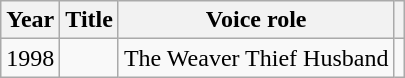<table class="wikitable sortable plainrowheaders">
<tr>
<th scope="col">Year</th>
<th scope="col">Title</th>
<th scope="col">Voice role</th>
<th scope="col" class="unsortable"></th>
</tr>
<tr>
<td>1998</td>
<td></td>
<td>The Weaver Thief Husband</td>
<td></td>
</tr>
</table>
